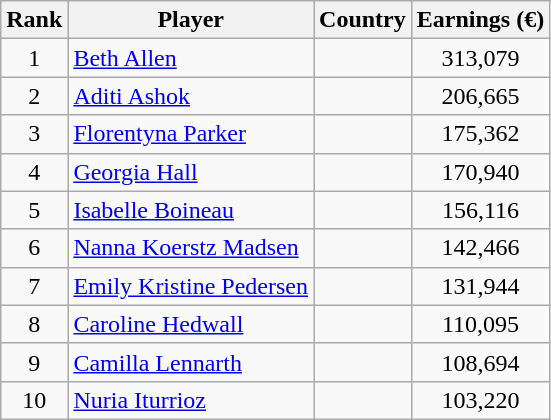<table class="wikitable">
<tr>
<th>Rank</th>
<th>Player</th>
<th>Country</th>
<th>Earnings (€)</th>
</tr>
<tr>
<td align=center>1</td>
<td><a href='#'>Beth Allen</a></td>
<td></td>
<td align=center>313,079</td>
</tr>
<tr>
<td align=center>2</td>
<td><a href='#'>Aditi Ashok</a></td>
<td></td>
<td align=center>206,665</td>
</tr>
<tr>
<td align=center>3</td>
<td><a href='#'>Florentyna Parker</a></td>
<td></td>
<td align=center>175,362</td>
</tr>
<tr>
<td align=center>4</td>
<td><a href='#'>Georgia Hall</a></td>
<td></td>
<td align=center>170,940</td>
</tr>
<tr>
<td align=center>5</td>
<td><a href='#'>Isabelle Boineau</a></td>
<td></td>
<td align=center>156,116</td>
</tr>
<tr>
<td align=center>6</td>
<td><a href='#'>Nanna Koerstz Madsen</a></td>
<td></td>
<td align=center>142,466</td>
</tr>
<tr>
<td align=center>7</td>
<td><a href='#'>Emily Kristine Pedersen</a></td>
<td></td>
<td align=center>131,944</td>
</tr>
<tr>
<td align=center>8</td>
<td><a href='#'>Caroline Hedwall</a></td>
<td></td>
<td align=center>110,095</td>
</tr>
<tr>
<td align=center>9</td>
<td><a href='#'>Camilla Lennarth</a></td>
<td></td>
<td align=center>108,694</td>
</tr>
<tr>
<td align=center>10</td>
<td><a href='#'>Nuria Iturrioz</a></td>
<td></td>
<td align=center>103,220</td>
</tr>
</table>
